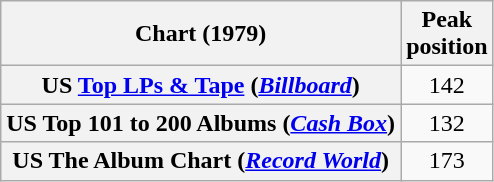<table class="wikitable sortable plainrowheaders" style="text-align:center">
<tr>
<th scope="col">Chart (1979)</th>
<th scope="col">Peak<br>position</th>
</tr>
<tr>
<th scope="row">US <a href='#'>Top LPs & Tape</a> (<em><a href='#'>Billboard</a></em>)</th>
<td>142</td>
</tr>
<tr>
<th scope="row">US Top 101 to 200 Albums (<em><a href='#'>Cash Box</a></em>)</th>
<td>132</td>
</tr>
<tr>
<th scope="row">US The Album Chart (<em><a href='#'>Record World</a></em>)</th>
<td>173</td>
</tr>
</table>
